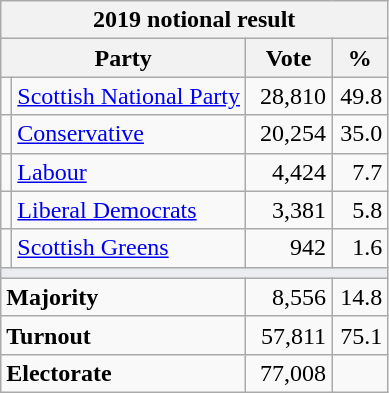<table class="wikitable">
<tr>
<th colspan="4">2019 notional result  </th>
</tr>
<tr>
<th bgcolor="#DDDDFF" width="130px" colspan="2">Party</th>
<th bgcolor="#DDDDFF" width="50px">Vote</th>
<th bgcolor="#DDDDFF" width="30px">%</th>
</tr>
<tr>
<td></td>
<td><a href='#'>Scottish National Party</a></td>
<td align=right>28,810</td>
<td align=right>49.8</td>
</tr>
<tr>
<td></td>
<td><a href='#'>Conservative</a></td>
<td align=right>20,254</td>
<td align=right>35.0</td>
</tr>
<tr>
<td></td>
<td><a href='#'>Labour</a></td>
<td align=right>4,424</td>
<td align=right>7.7</td>
</tr>
<tr>
<td></td>
<td><a href='#'>Liberal Democrats</a></td>
<td align=right>3,381</td>
<td align=right>5.8</td>
</tr>
<tr>
<td></td>
<td><a href='#'>Scottish Greens</a></td>
<td align=right>942</td>
<td align=right>1.6</td>
</tr>
<tr>
<td colspan="4" bgcolor="#EAECF0"></td>
</tr>
<tr>
<td colspan="2"><strong>Majority</strong></td>
<td align="right">8,556</td>
<td align="right">14.8</td>
</tr>
<tr>
<td colspan="2"><strong>Turnout</strong></td>
<td align="right">57,811</td>
<td align="right">75.1</td>
</tr>
<tr>
<td colspan="2"><strong>Electorate</strong></td>
<td align=right>77,008</td>
</tr>
</table>
